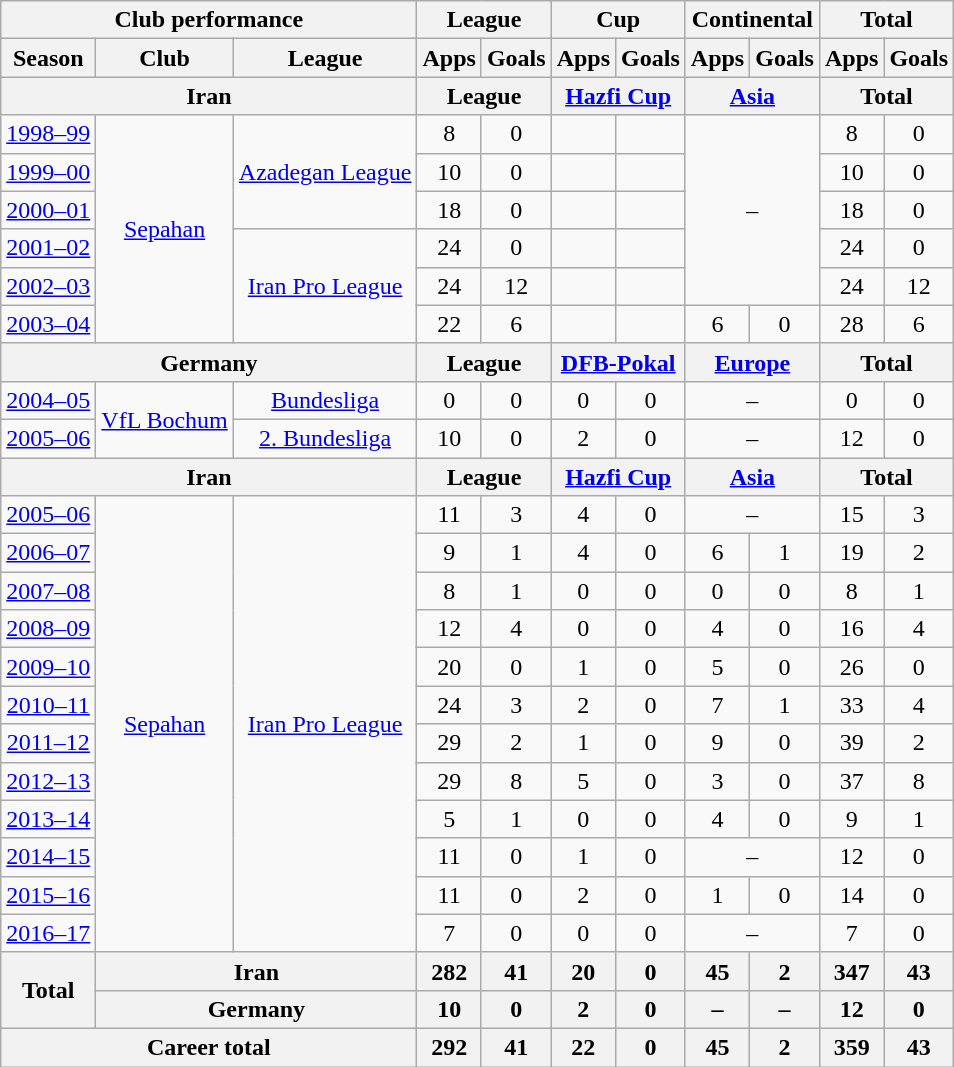<table class="wikitable" style="text-align:center">
<tr>
<th colspan=3>Club performance</th>
<th colspan=2>League</th>
<th colspan=2>Cup</th>
<th colspan=2>Continental</th>
<th colspan=2>Total</th>
</tr>
<tr>
<th>Season</th>
<th>Club</th>
<th>League</th>
<th>Apps</th>
<th>Goals</th>
<th>Apps</th>
<th>Goals</th>
<th>Apps</th>
<th>Goals</th>
<th>Apps</th>
<th>Goals</th>
</tr>
<tr>
<th colspan=3>Iran</th>
<th colspan=2>League</th>
<th colspan=2><a href='#'>Hazfi Cup</a></th>
<th colspan=2><a href='#'>Asia</a></th>
<th colspan=2>Total</th>
</tr>
<tr>
<td><a href='#'>1998–99</a></td>
<td rowspan="6"><a href='#'>Sepahan</a></td>
<td rowspan="3"><a href='#'>Azadegan League</a></td>
<td>8</td>
<td>0</td>
<td></td>
<td></td>
<td colspan="2" rowspan="5">–</td>
<td>8</td>
<td>0</td>
</tr>
<tr>
<td><a href='#'>1999–00</a></td>
<td>10</td>
<td>0</td>
<td></td>
<td></td>
<td>10</td>
<td>0</td>
</tr>
<tr>
<td><a href='#'>2000–01</a></td>
<td>18</td>
<td>0</td>
<td></td>
<td></td>
<td>18</td>
<td>0</td>
</tr>
<tr>
<td><a href='#'>2001–02</a></td>
<td rowspan="3"><a href='#'>Iran Pro League</a></td>
<td>24</td>
<td>0</td>
<td></td>
<td></td>
<td>24</td>
<td>0</td>
</tr>
<tr>
<td><a href='#'>2002–03</a></td>
<td>24</td>
<td>12</td>
<td></td>
<td></td>
<td>24</td>
<td>12</td>
</tr>
<tr>
<td><a href='#'>2003–04</a></td>
<td>22</td>
<td>6</td>
<td></td>
<td></td>
<td>6</td>
<td>0</td>
<td>28</td>
<td>6</td>
</tr>
<tr>
<th colspan=3>Germany</th>
<th colspan=2>League</th>
<th colspan=2><a href='#'>DFB-Pokal</a></th>
<th colspan=2><a href='#'>Europe</a></th>
<th colspan=2>Total</th>
</tr>
<tr>
<td><a href='#'>2004–05</a></td>
<td rowspan="2"><a href='#'>VfL Bochum</a></td>
<td><a href='#'>Bundesliga</a></td>
<td>0</td>
<td>0</td>
<td>0</td>
<td>0</td>
<td colspan="2">–</td>
<td>0</td>
<td>0</td>
</tr>
<tr>
<td><a href='#'>2005–06</a></td>
<td><a href='#'>2. Bundesliga</a></td>
<td>10</td>
<td>0</td>
<td>2</td>
<td>0</td>
<td colspan="2">–</td>
<td>12</td>
<td>0</td>
</tr>
<tr>
<th colspan=3>Iran</th>
<th colspan=2>League</th>
<th colspan=2><a href='#'>Hazfi Cup</a></th>
<th colspan=2><a href='#'>Asia</a></th>
<th colspan=2>Total</th>
</tr>
<tr>
<td><a href='#'>2005–06</a></td>
<td rowspan="12"><a href='#'>Sepahan</a></td>
<td rowspan="12"><a href='#'>Iran Pro League</a></td>
<td>11</td>
<td>3</td>
<td>4</td>
<td>0</td>
<td colspan="2">–</td>
<td>15</td>
<td>3</td>
</tr>
<tr>
<td><a href='#'>2006–07</a></td>
<td>9</td>
<td>1</td>
<td>4</td>
<td>0</td>
<td>6</td>
<td>1</td>
<td>19</td>
<td>2</td>
</tr>
<tr>
<td><a href='#'>2007–08</a></td>
<td>8</td>
<td>1</td>
<td>0</td>
<td>0</td>
<td>0</td>
<td>0</td>
<td>8</td>
<td>1</td>
</tr>
<tr>
<td><a href='#'>2008–09</a></td>
<td>12</td>
<td>4</td>
<td>0</td>
<td>0</td>
<td>4</td>
<td>0</td>
<td>16</td>
<td>4</td>
</tr>
<tr>
<td><a href='#'>2009–10</a></td>
<td>20</td>
<td>0</td>
<td>1</td>
<td>0</td>
<td>5</td>
<td>0</td>
<td>26</td>
<td>0</td>
</tr>
<tr>
<td><a href='#'>2010–11</a></td>
<td>24</td>
<td>3</td>
<td>2</td>
<td>0</td>
<td>7</td>
<td>1</td>
<td>33</td>
<td>4</td>
</tr>
<tr>
<td><a href='#'>2011–12</a></td>
<td>29</td>
<td>2</td>
<td>1</td>
<td>0</td>
<td>9</td>
<td>0</td>
<td>39</td>
<td>2</td>
</tr>
<tr>
<td><a href='#'>2012–13</a></td>
<td>29</td>
<td>8</td>
<td>5</td>
<td>0</td>
<td>3</td>
<td>0</td>
<td>37</td>
<td>8</td>
</tr>
<tr>
<td><a href='#'>2013–14</a></td>
<td>5</td>
<td>1</td>
<td>0</td>
<td>0</td>
<td>4</td>
<td>0</td>
<td>9</td>
<td>1</td>
</tr>
<tr>
<td><a href='#'>2014–15</a></td>
<td>11</td>
<td>0</td>
<td>1</td>
<td>0</td>
<td colspan="2">–</td>
<td>12</td>
<td>0</td>
</tr>
<tr>
<td><a href='#'>2015–16</a></td>
<td>11</td>
<td>0</td>
<td>2</td>
<td>0</td>
<td>1</td>
<td>0</td>
<td>14</td>
<td>0</td>
</tr>
<tr>
<td><a href='#'>2016–17</a></td>
<td>7</td>
<td>0</td>
<td>0</td>
<td>0</td>
<td colspan="2">–</td>
<td>7</td>
<td>0</td>
</tr>
<tr>
<th rowspan=2>Total</th>
<th colspan=2>Iran</th>
<th>282</th>
<th>41</th>
<th>20</th>
<th>0</th>
<th>45</th>
<th>2</th>
<th>347</th>
<th>43</th>
</tr>
<tr>
<th colspan=2>Germany</th>
<th>10</th>
<th>0</th>
<th>2</th>
<th>0</th>
<th>–</th>
<th>–</th>
<th>12</th>
<th>0</th>
</tr>
<tr>
<th colspan=3>Career total</th>
<th>292</th>
<th>41</th>
<th>22</th>
<th>0</th>
<th>45</th>
<th>2</th>
<th>359</th>
<th>43</th>
</tr>
</table>
